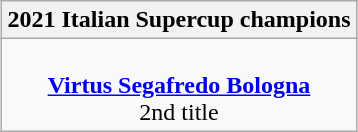<table class=wikitable style="text-align:center; margin:auto">
<tr>
<th>2021 Italian Supercup champions</th>
</tr>
<tr>
<td align = center> <br> <strong><a href='#'>Virtus Segafredo Bologna</a></strong> <br> 2nd title</td>
</tr>
</table>
